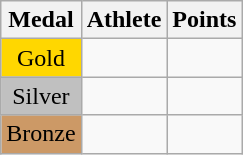<table class="wikitable">
<tr>
<th>Medal</th>
<th>Athlete</th>
<th>Points</th>
</tr>
<tr>
<td style="text-align:center;background-color:gold;">Gold</td>
<td></td>
<td></td>
</tr>
<tr>
<td style="text-align:center;background-color:silver;">Silver</td>
<td></td>
<td></td>
</tr>
<tr>
<td style="text-align:center;background-color:#CC9966;">Bronze</td>
<td></td>
<td></td>
</tr>
</table>
